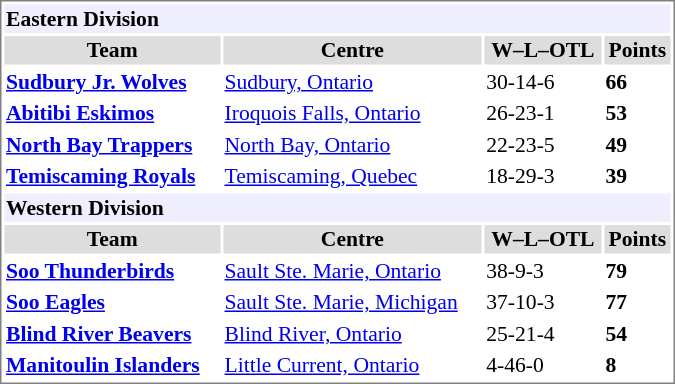<table cellpadding="1" width="450px" style="font-size: 90%; border: 1px solid gray;">
<tr bgcolor="#eeeeff">
<td colspan="4"><strong>Eastern Division</strong></td>
</tr>
<tr>
<th style="background: #DDDDDD;">Team</th>
<th style="background: #DDDDDD;">Centre</th>
<th style="background: #DDDDDD;">W–L–OTL</th>
<th style="background: #DDDDDD;">Points</th>
</tr>
<tr>
<td><strong><a href='#'>Sudbury Jr. Wolves</a></strong></td>
<td><a href='#'>Sudbury, Ontario</a></td>
<td>30-14-6</td>
<td><strong>66</strong></td>
</tr>
<tr>
<td><strong><a href='#'>Abitibi Eskimos</a></strong></td>
<td><a href='#'>Iroquois Falls, Ontario</a></td>
<td>26-23-1</td>
<td><strong>53</strong></td>
</tr>
<tr>
<td><strong><a href='#'>North Bay Trappers</a></strong></td>
<td><a href='#'>North Bay, Ontario</a></td>
<td>22-23-5</td>
<td><strong>49</strong></td>
</tr>
<tr>
<td><strong><a href='#'>Temiscaming Royals</a></strong></td>
<td><a href='#'>Temiscaming, Quebec</a></td>
<td>18-29-3</td>
<td><strong>39</strong></td>
</tr>
<tr bgcolor="#eeeeff">
<td colspan="4"><strong>Western Division</strong></td>
</tr>
<tr>
<th style="background: #DDDDDD;">Team</th>
<th style="background: #DDDDDD;">Centre</th>
<th style="background: #DDDDDD;">W–L–OTL</th>
<th style="background: #DDDDDD;">Points</th>
</tr>
<tr>
<td><strong><a href='#'>Soo Thunderbirds</a></strong></td>
<td><a href='#'>Sault Ste. Marie, Ontario</a></td>
<td>38-9-3</td>
<td><strong>79</strong></td>
</tr>
<tr>
<td><strong><a href='#'>Soo Eagles</a></strong></td>
<td><a href='#'>Sault Ste. Marie, Michigan</a></td>
<td>37-10-3</td>
<td><strong>77</strong></td>
</tr>
<tr>
<td><strong><a href='#'>Blind River Beavers</a></strong></td>
<td><a href='#'>Blind River, Ontario</a></td>
<td>25-21-4</td>
<td><strong>54</strong></td>
</tr>
<tr>
<td><strong><a href='#'>Manitoulin Islanders</a></strong></td>
<td><a href='#'>Little Current, Ontario</a></td>
<td>4-46-0</td>
<td><strong>8</strong></td>
</tr>
</table>
